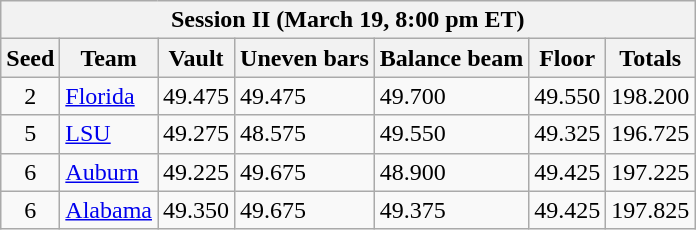<table class="wikitable sortable">
<tr>
<th colspan="7"><strong>Session II</strong> (March 19, 8:00 pm ET)</th>
</tr>
<tr>
<th>Seed</th>
<th>Team</th>
<th>Vault</th>
<th>Uneven bars</th>
<th>Balance beam</th>
<th>Floor</th>
<th>Totals</th>
</tr>
<tr>
<td align="center">2</td>
<td><a href='#'>Florida</a></td>
<td>49.475</td>
<td>49.475</td>
<td>49.700</td>
<td>49.550</td>
<td>198.200</td>
</tr>
<tr>
<td align="center">5</td>
<td><a href='#'>LSU</a></td>
<td>49.275</td>
<td>48.575</td>
<td>49.550</td>
<td>49.325</td>
<td>196.725</td>
</tr>
<tr>
<td align="center">6</td>
<td><a href='#'>Auburn</a></td>
<td>49.225</td>
<td>49.675</td>
<td>48.900</td>
<td>49.425</td>
<td>197.225</td>
</tr>
<tr>
<td align="center">6</td>
<td><a href='#'>Alabama</a></td>
<td>49.350</td>
<td>49.675</td>
<td>49.375</td>
<td>49.425</td>
<td>197.825</td>
</tr>
</table>
